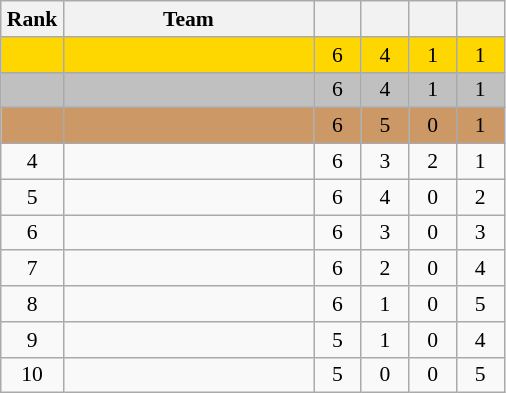<table class="wikitable" style="text-align: center; font-size:90% ">
<tr>
<th width=35>Rank</th>
<th width=160>Team</th>
<th width=25></th>
<th width=25></th>
<th width=25></th>
<th width=25></th>
</tr>
<tr bgcolor=gold>
<td></td>
<td align=left></td>
<td>6</td>
<td>4</td>
<td>1</td>
<td>1</td>
</tr>
<tr bgcolor=silver>
<td></td>
<td align=left></td>
<td>6</td>
<td>4</td>
<td>1</td>
<td>1</td>
</tr>
<tr bgcolor=cc9966>
<td></td>
<td align=left></td>
<td>6</td>
<td>5</td>
<td>0</td>
<td>1</td>
</tr>
<tr>
<td>4</td>
<td align=left></td>
<td>6</td>
<td>3</td>
<td>2</td>
<td>1</td>
</tr>
<tr>
<td>5</td>
<td align=left></td>
<td>6</td>
<td>4</td>
<td>0</td>
<td>2</td>
</tr>
<tr>
<td>6</td>
<td align=left></td>
<td>6</td>
<td>3</td>
<td>0</td>
<td>3</td>
</tr>
<tr>
<td>7</td>
<td align=left></td>
<td>6</td>
<td>2</td>
<td>0</td>
<td>4</td>
</tr>
<tr>
<td>8</td>
<td align=left></td>
<td>6</td>
<td>1</td>
<td>0</td>
<td>5</td>
</tr>
<tr>
<td>9</td>
<td align=left></td>
<td>5</td>
<td>1</td>
<td>0</td>
<td>4</td>
</tr>
<tr>
<td>10</td>
<td align=left></td>
<td>5</td>
<td>0</td>
<td>0</td>
<td>5</td>
</tr>
</table>
